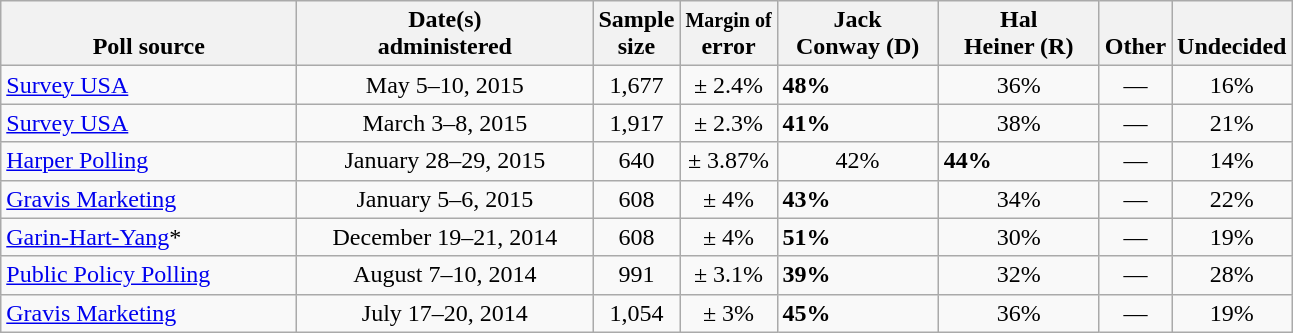<table class="wikitable">
<tr valign= bottom>
<th style="width:190px;">Poll source</th>
<th style="width:190px;">Date(s)<br>administered</th>
<th class=small>Sample<br>size</th>
<th><small>Margin of</small><br>error</th>
<th style="width:100px;">Jack<br>Conway (D)</th>
<th style="width:100px;">Hal<br>Heiner (R)</th>
<th style="width:40px;">Other</th>
<th style="width:40px;">Undecided</th>
</tr>
<tr>
<td><a href='#'>Survey USA</a></td>
<td align=center>May 5–10, 2015</td>
<td align=center>1,677</td>
<td align=center>± 2.4%</td>
<td><strong>48%</strong></td>
<td align=center>36%</td>
<td align=center>—</td>
<td align=center>16%</td>
</tr>
<tr>
<td><a href='#'>Survey USA</a></td>
<td align=center>March 3–8, 2015</td>
<td align=center>1,917</td>
<td align=center>± 2.3%</td>
<td><strong>41%</strong></td>
<td align=center>38%</td>
<td align=center>—</td>
<td align=center>21%</td>
</tr>
<tr>
<td><a href='#'>Harper Polling</a></td>
<td align=center>January 28–29, 2015</td>
<td align=center>640</td>
<td align=center>± 3.87%</td>
<td align=center>42%</td>
<td><strong>44%</strong></td>
<td align=center>—</td>
<td align=center>14%</td>
</tr>
<tr>
<td><a href='#'>Gravis Marketing</a></td>
<td align=center>January 5–6, 2015</td>
<td align=center>608</td>
<td align=center>± 4%</td>
<td><strong>43%</strong></td>
<td align=center>34%</td>
<td align=center>—</td>
<td align=center>22%</td>
</tr>
<tr>
<td><a href='#'>Garin-Hart-Yang</a>*</td>
<td align=center>December 19–21, 2014</td>
<td align=center>608</td>
<td align=center>± 4%</td>
<td><strong>51%</strong></td>
<td align=center>30%</td>
<td align=center>—</td>
<td align=center>19%</td>
</tr>
<tr>
<td><a href='#'>Public Policy Polling</a></td>
<td align=center>August 7–10, 2014</td>
<td align=center>991</td>
<td align=center>± 3.1%</td>
<td><strong>39%</strong></td>
<td align=center>32%</td>
<td align=center>—</td>
<td align=center>28%</td>
</tr>
<tr>
<td><a href='#'>Gravis Marketing</a></td>
<td align=center>July 17–20, 2014</td>
<td align=center>1,054</td>
<td align=center>± 3%</td>
<td><strong>45%</strong></td>
<td align=center>36%</td>
<td align=center>—</td>
<td align=center>19%</td>
</tr>
</table>
